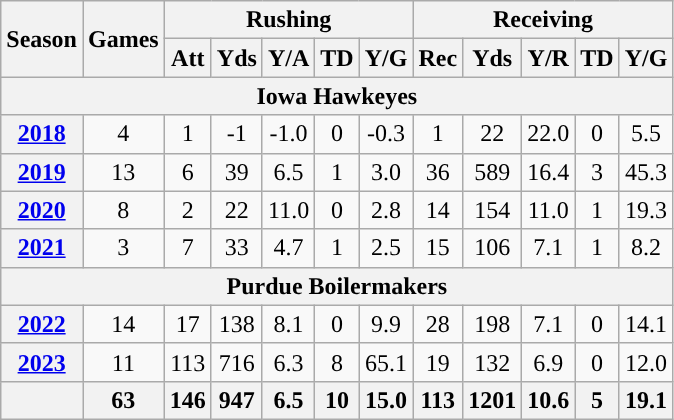<table class="wikitable" style="text-align:center;">
<tr>
<th rowspan="2">Season</th>
<th rowspan="2">Games</th>
<th colspan="5">Rushing</th>
<th colspan="5">Receiving</th>
</tr>
<tr>
<th>Att</th>
<th>Yds</th>
<th>Y/A</th>
<th>TD</th>
<th>Y/G</th>
<th>Rec</th>
<th>Yds</th>
<th>Y/R</th>
<th>TD</th>
<th>Y/G</th>
</tr>
<tr>
<th colspan="12">Iowa Hawkeyes</th>
</tr>
<tr>
<th><a href='#'>2018</a></th>
<td>4</td>
<td>1</td>
<td>-1</td>
<td>-1.0</td>
<td>0</td>
<td>-0.3</td>
<td>1</td>
<td>22</td>
<td>22.0</td>
<td>0</td>
<td>5.5</td>
</tr>
<tr>
<th><a href='#'>2019</a></th>
<td>13</td>
<td>6</td>
<td>39</td>
<td>6.5</td>
<td>1</td>
<td>3.0</td>
<td>36</td>
<td>589</td>
<td>16.4</td>
<td>3</td>
<td>45.3</td>
</tr>
<tr>
<th><a href='#'>2020</a></th>
<td>8</td>
<td>2</td>
<td>22</td>
<td>11.0</td>
<td>0</td>
<td>2.8</td>
<td>14</td>
<td>154</td>
<td>11.0</td>
<td>1</td>
<td>19.3</td>
</tr>
<tr>
<th><a href='#'>2021</a></th>
<td>3</td>
<td>7</td>
<td>33</td>
<td>4.7</td>
<td>1</td>
<td>2.5</td>
<td>15</td>
<td>106</td>
<td>7.1</td>
<td>1</td>
<td>8.2</td>
</tr>
<tr>
<th colspan="12">Purdue Boilermakers</th>
</tr>
<tr>
<th><a href='#'>2022</a></th>
<td>14</td>
<td>17</td>
<td>138</td>
<td>8.1</td>
<td>0</td>
<td>9.9</td>
<td>28</td>
<td>198</td>
<td>7.1</td>
<td>0</td>
<td>14.1</td>
</tr>
<tr>
<th><a href='#'>2023</a></th>
<td>11</td>
<td>113</td>
<td>716</td>
<td>6.3</td>
<td>8</td>
<td>65.1</td>
<td>19</td>
<td>132</td>
<td>6.9</td>
<td>0</td>
<td>12.0</td>
</tr>
<tr>
<th></th>
<th>63</th>
<th>146</th>
<th>947</th>
<th>6.5</th>
<th>10</th>
<th>15.0</th>
<th>113</th>
<th>1201</th>
<th>10.6</th>
<th>5</th>
<th>19.1</th>
</tr>
</table>
